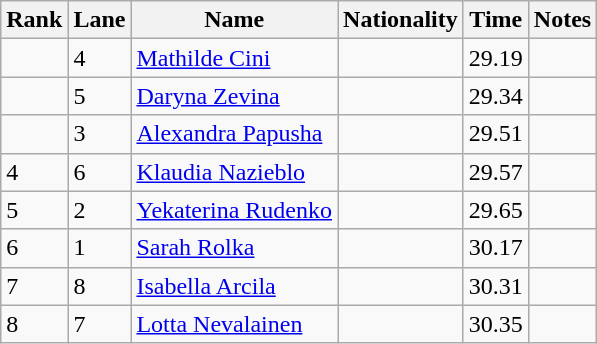<table class="wikitable">
<tr>
<th>Rank</th>
<th>Lane</th>
<th>Name</th>
<th>Nationality</th>
<th>Time</th>
<th>Notes</th>
</tr>
<tr>
<td></td>
<td>4</td>
<td><a href='#'>Mathilde Cini</a></td>
<td></td>
<td>29.19</td>
<td></td>
</tr>
<tr>
<td></td>
<td>5</td>
<td><a href='#'>Daryna Zevina</a></td>
<td></td>
<td>29.34</td>
<td></td>
</tr>
<tr>
<td></td>
<td>3</td>
<td><a href='#'>Alexandra Papusha</a></td>
<td></td>
<td>29.51</td>
<td></td>
</tr>
<tr>
<td>4</td>
<td>6</td>
<td><a href='#'>Klaudia Nazieblo</a></td>
<td></td>
<td>29.57</td>
<td></td>
</tr>
<tr>
<td>5</td>
<td>2</td>
<td><a href='#'>Yekaterina Rudenko</a></td>
<td></td>
<td>29.65</td>
<td></td>
</tr>
<tr>
<td>6</td>
<td>1</td>
<td><a href='#'>Sarah Rolka</a></td>
<td></td>
<td>30.17</td>
<td></td>
</tr>
<tr>
<td>7</td>
<td>8</td>
<td><a href='#'>Isabella Arcila</a></td>
<td></td>
<td>30.31</td>
<td></td>
</tr>
<tr>
<td>8</td>
<td>7</td>
<td><a href='#'>Lotta Nevalainen</a></td>
<td></td>
<td>30.35</td>
<td></td>
</tr>
</table>
